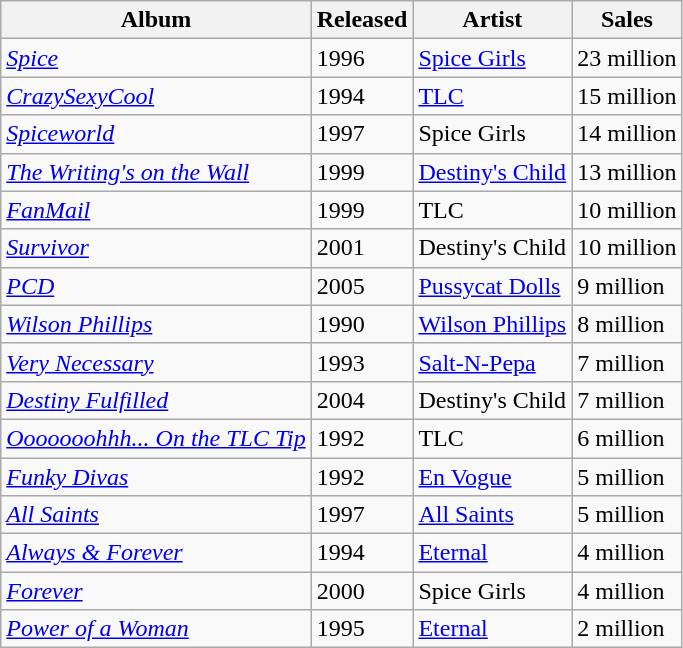<table class="wikitable">
<tr>
<th>Album</th>
<th>Released</th>
<th>Artist</th>
<th>Sales</th>
</tr>
<tr>
<td style="text-align:left"><em><a href='#'>Spice</a></em></td>
<td>1996</td>
<td><a href='#'>Spice Girls</a></td>
<td>23 million</td>
</tr>
<tr>
<td style="text-align:left"><em><a href='#'>CrazySexyCool</a></em></td>
<td>1994</td>
<td><a href='#'>TLC</a></td>
<td>15 million</td>
</tr>
<tr>
<td style="text-align:left"><em><a href='#'>Spiceworld</a></em></td>
<td>1997</td>
<td>Spice Girls</td>
<td>14 million</td>
</tr>
<tr>
<td style="text-align:left"><em><a href='#'>The Writing's on the Wall</a></em></td>
<td>1999</td>
<td><a href='#'>Destiny's Child</a></td>
<td>13 million</td>
</tr>
<tr>
<td style="text-align:left"><em><a href='#'>FanMail</a></em></td>
<td>1999</td>
<td>TLC</td>
<td>10 million</td>
</tr>
<tr>
<td style="text-align:left"><em><a href='#'>Survivor</a></em></td>
<td>2001</td>
<td>Destiny's Child</td>
<td>10 million</td>
</tr>
<tr>
<td style="text-align:left"><em><a href='#'>PCD</a></em></td>
<td>2005</td>
<td><a href='#'>Pussycat Dolls</a></td>
<td>9 million</td>
</tr>
<tr>
<td style="text-align:left"><em><a href='#'>Wilson Phillips</a></em></td>
<td>1990</td>
<td><a href='#'>Wilson Phillips</a></td>
<td>8 million</td>
</tr>
<tr>
<td style="text-align:left"><em><a href='#'>Very Necessary</a></em></td>
<td>1993</td>
<td><a href='#'>Salt-N-Pepa</a></td>
<td>7 million</td>
</tr>
<tr>
<td style="text-align:left"><em><a href='#'>Destiny Fulfilled</a></em></td>
<td>2004</td>
<td>Destiny's Child</td>
<td>7 million</td>
</tr>
<tr>
<td style="text-align:left"><em><a href='#'>Ooooooohhh... On the TLC Tip</a></em></td>
<td>1992</td>
<td>TLC</td>
<td>6 million</td>
</tr>
<tr>
<td style="text-align:left"><em><a href='#'>Funky Divas</a></em></td>
<td>1992</td>
<td><a href='#'>En Vogue</a></td>
<td>5 million</td>
</tr>
<tr>
<td style="text-align:left"><em><a href='#'>All Saints</a></em></td>
<td>1997</td>
<td><a href='#'>All Saints</a></td>
<td>5 million</td>
</tr>
<tr>
<td style="text-align:left"><em><a href='#'>Always & Forever</a></em></td>
<td>1994</td>
<td><a href='#'>Eternal</a></td>
<td>4 million</td>
</tr>
<tr>
<td><em><a href='#'>Forever</a></em></td>
<td>2000</td>
<td>Spice Girls</td>
<td>4 million</td>
</tr>
<tr>
<td style="text-align:left"><em><a href='#'>Power of a Woman</a></em></td>
<td>1995</td>
<td><a href='#'>Eternal</a></td>
<td>2 million</td>
</tr>
</table>
